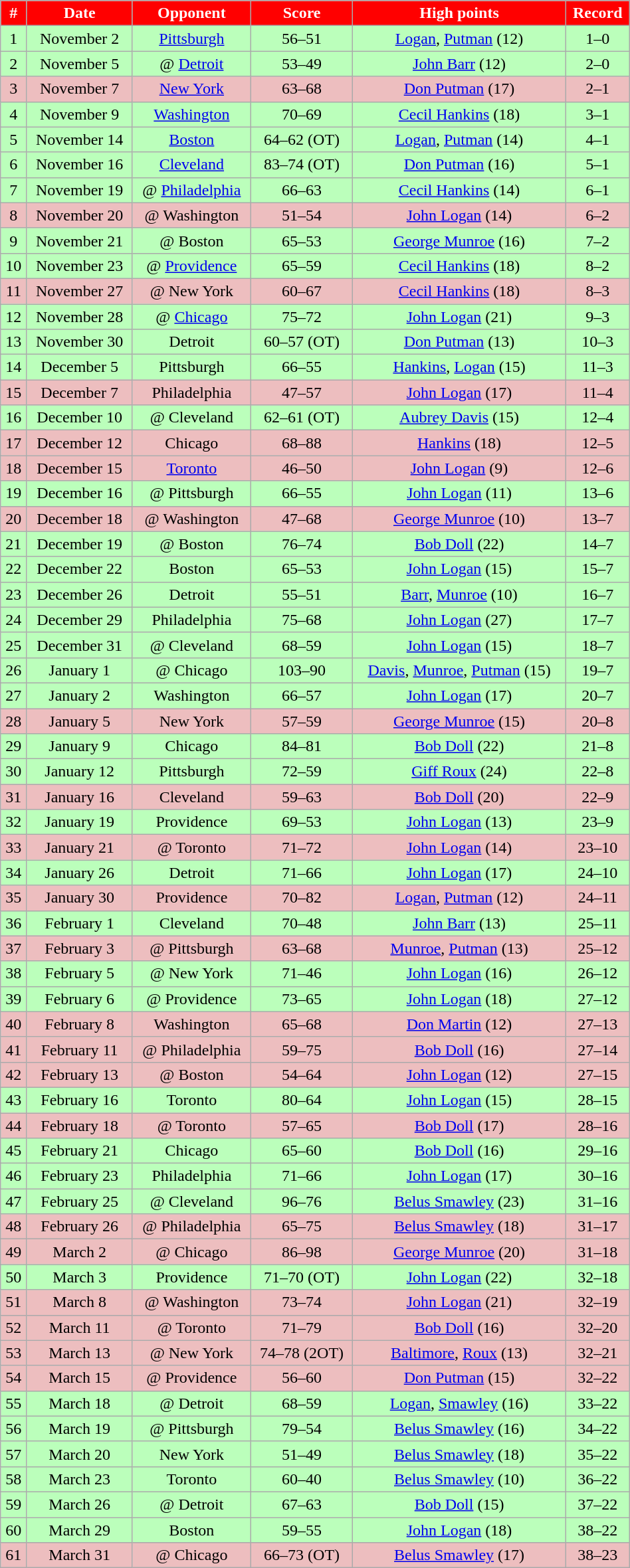<table class="wikitable" width="50%">
<tr align="center"  style="background:#FF0000;color:white;">
<td><strong>#</strong></td>
<td><strong>Date</strong></td>
<td><strong>Opponent</strong></td>
<td><strong>Score</strong></td>
<td><strong>High points</strong></td>
<td><strong>Record</strong></td>
</tr>
<tr align="center" bgcolor="bbffbb">
<td>1</td>
<td>November 2</td>
<td><a href='#'>Pittsburgh</a></td>
<td>56–51</td>
<td><a href='#'>Logan</a>, <a href='#'>Putman</a> (12)</td>
<td>1–0</td>
</tr>
<tr align="center" bgcolor="bbffbb">
<td>2</td>
<td>November 5</td>
<td>@ <a href='#'>Detroit</a></td>
<td>53–49</td>
<td><a href='#'>John Barr</a> (12)</td>
<td>2–0</td>
</tr>
<tr align="center" bgcolor="edbebf">
<td>3</td>
<td>November 7</td>
<td><a href='#'>New York</a></td>
<td>63–68</td>
<td><a href='#'>Don Putman</a> (17)</td>
<td>2–1</td>
</tr>
<tr align="center" bgcolor="bbffbb">
<td>4</td>
<td>November 9</td>
<td><a href='#'>Washington</a></td>
<td>70–69</td>
<td><a href='#'>Cecil Hankins</a> (18)</td>
<td>3–1</td>
</tr>
<tr align="center" bgcolor="bbffbb">
<td>5</td>
<td>November 14</td>
<td><a href='#'>Boston</a></td>
<td>64–62 (OT)</td>
<td><a href='#'>Logan</a>, <a href='#'>Putman</a> (14)</td>
<td>4–1</td>
</tr>
<tr align="center" bgcolor="bbffbb">
<td>6</td>
<td>November 16</td>
<td><a href='#'>Cleveland</a></td>
<td>83–74 (OT)</td>
<td><a href='#'>Don Putman</a> (16)</td>
<td>5–1</td>
</tr>
<tr align="center" bgcolor="bbffbb">
<td>7</td>
<td>November 19</td>
<td>@ <a href='#'>Philadelphia</a></td>
<td>66–63</td>
<td><a href='#'>Cecil Hankins</a> (14)</td>
<td>6–1</td>
</tr>
<tr align="center" bgcolor="edbebf">
<td>8</td>
<td>November 20</td>
<td>@ Washington</td>
<td>51–54</td>
<td><a href='#'>John Logan</a> (14)</td>
<td>6–2</td>
</tr>
<tr align="center" bgcolor="bbffbb">
<td>9</td>
<td>November 21</td>
<td>@ Boston</td>
<td>65–53</td>
<td><a href='#'>George Munroe</a> (16)</td>
<td>7–2</td>
</tr>
<tr align="center" bgcolor="bbffbb">
<td>10</td>
<td>November 23</td>
<td>@ <a href='#'>Providence</a></td>
<td>65–59</td>
<td><a href='#'>Cecil Hankins</a> (18)</td>
<td>8–2</td>
</tr>
<tr align="center" bgcolor="edbebf">
<td>11</td>
<td>November 27</td>
<td>@ New York</td>
<td>60–67</td>
<td><a href='#'>Cecil Hankins</a> (18)</td>
<td>8–3</td>
</tr>
<tr align="center" bgcolor="bbffbb">
<td>12</td>
<td>November 28</td>
<td>@ <a href='#'>Chicago</a></td>
<td>75–72</td>
<td><a href='#'>John Logan</a> (21)</td>
<td>9–3</td>
</tr>
<tr align="center" bgcolor="bbffbb">
<td>13</td>
<td>November 30</td>
<td>Detroit</td>
<td>60–57 (OT)</td>
<td><a href='#'>Don Putman</a> (13)</td>
<td>10–3</td>
</tr>
<tr align="center" bgcolor="bbffbb">
<td>14</td>
<td>December 5</td>
<td>Pittsburgh</td>
<td>66–55</td>
<td><a href='#'>Hankins</a>, <a href='#'>Logan</a> (15)</td>
<td>11–3</td>
</tr>
<tr align="center" bgcolor="edbebf">
<td>15</td>
<td>December 7</td>
<td>Philadelphia</td>
<td>47–57</td>
<td><a href='#'>John Logan</a> (17)</td>
<td>11–4</td>
</tr>
<tr align="center" bgcolor="bbffbb">
<td>16</td>
<td>December 10</td>
<td>@ Cleveland</td>
<td>62–61 (OT)</td>
<td><a href='#'>Aubrey Davis</a> (15)</td>
<td>12–4</td>
</tr>
<tr align="center" bgcolor="edbebf">
<td>17</td>
<td>December 12</td>
<td>Chicago</td>
<td>68–88</td>
<td><a href='#'>Hankins</a> (18)</td>
<td>12–5</td>
</tr>
<tr align="center" bgcolor="edbebf">
<td>18</td>
<td>December 15</td>
<td><a href='#'>Toronto</a></td>
<td>46–50</td>
<td><a href='#'>John Logan</a> (9)</td>
<td>12–6</td>
</tr>
<tr align="center" bgcolor="bbffbb">
<td>19</td>
<td>December 16</td>
<td>@ Pittsburgh</td>
<td>66–55</td>
<td><a href='#'>John Logan</a> (11)</td>
<td>13–6</td>
</tr>
<tr align="center" bgcolor="edbebf">
<td>20</td>
<td>December 18</td>
<td>@ Washington</td>
<td>47–68</td>
<td><a href='#'>George Munroe</a> (10)</td>
<td>13–7</td>
</tr>
<tr align="center" bgcolor="bbffbb">
<td>21</td>
<td>December 19</td>
<td>@ Boston</td>
<td>76–74</td>
<td><a href='#'>Bob Doll</a> (22)</td>
<td>14–7</td>
</tr>
<tr align="center" bgcolor="bbffbb">
<td>22</td>
<td>December 22</td>
<td>Boston</td>
<td>65–53</td>
<td><a href='#'>John Logan</a> (15)</td>
<td>15–7</td>
</tr>
<tr align="center" bgcolor="bbffbb">
<td>23</td>
<td>December 26</td>
<td>Detroit</td>
<td>55–51</td>
<td><a href='#'>Barr</a>, <a href='#'>Munroe</a> (10)</td>
<td>16–7</td>
</tr>
<tr align="center" bgcolor="bbffbb">
<td>24</td>
<td>December 29</td>
<td>Philadelphia</td>
<td>75–68</td>
<td><a href='#'>John Logan</a> (27)</td>
<td>17–7</td>
</tr>
<tr align="center" bgcolor="bbffbb">
<td>25</td>
<td>December 31</td>
<td>@ Cleveland</td>
<td>68–59</td>
<td><a href='#'>John Logan</a> (15)</td>
<td>18–7</td>
</tr>
<tr align="center" bgcolor="bbffbb">
<td>26</td>
<td>January 1</td>
<td>@ Chicago</td>
<td>103–90</td>
<td><a href='#'>Davis</a>, <a href='#'>Munroe</a>, <a href='#'>Putman</a> (15)</td>
<td>19–7</td>
</tr>
<tr align="center" bgcolor="bbffbb">
<td>27</td>
<td>January 2</td>
<td>Washington</td>
<td>66–57</td>
<td><a href='#'>John Logan</a> (17)</td>
<td>20–7</td>
</tr>
<tr align="center" bgcolor="edbebf">
<td>28</td>
<td>January 5</td>
<td>New York</td>
<td>57–59</td>
<td><a href='#'>George Munroe</a> (15)</td>
<td>20–8</td>
</tr>
<tr align="center" bgcolor="bbffbb">
<td>29</td>
<td>January 9</td>
<td>Chicago</td>
<td>84–81</td>
<td><a href='#'>Bob Doll</a> (22)</td>
<td>21–8</td>
</tr>
<tr align="center" bgcolor="bbffbb">
<td>30</td>
<td>January 12</td>
<td>Pittsburgh</td>
<td>72–59</td>
<td><a href='#'>Giff Roux</a> (24)</td>
<td>22–8</td>
</tr>
<tr align="center" bgcolor="edbebf">
<td>31</td>
<td>January 16</td>
<td>Cleveland</td>
<td>59–63</td>
<td><a href='#'>Bob Doll</a> (20)</td>
<td>22–9</td>
</tr>
<tr align="center" bgcolor="bbffbb">
<td>32</td>
<td>January 19</td>
<td>Providence</td>
<td>69–53</td>
<td><a href='#'>John Logan</a> (13)</td>
<td>23–9</td>
</tr>
<tr align="center" bgcolor="edbebf">
<td>33</td>
<td>January 21</td>
<td>@ Toronto</td>
<td>71–72</td>
<td><a href='#'>John Logan</a> (14)</td>
<td>23–10</td>
</tr>
<tr align="center" bgcolor="bbffbb">
<td>34</td>
<td>January 26</td>
<td>Detroit</td>
<td>71–66</td>
<td><a href='#'>John Logan</a> (17)</td>
<td>24–10</td>
</tr>
<tr align="center" bgcolor="edbebf">
<td>35</td>
<td>January 30</td>
<td>Providence</td>
<td>70–82</td>
<td><a href='#'>Logan</a>, <a href='#'>Putman</a> (12)</td>
<td>24–11</td>
</tr>
<tr align="center" bgcolor="bbffbb">
<td>36</td>
<td>February 1</td>
<td>Cleveland</td>
<td>70–48</td>
<td><a href='#'>John Barr</a> (13)</td>
<td>25–11</td>
</tr>
<tr align="center" bgcolor="edbebf">
<td>37</td>
<td>February 3</td>
<td>@ Pittsburgh</td>
<td>63–68</td>
<td><a href='#'>Munroe</a>, <a href='#'>Putman</a> (13)</td>
<td>25–12</td>
</tr>
<tr align="center" bgcolor="bbffbb">
<td>38</td>
<td>February 5</td>
<td>@ New York</td>
<td>71–46</td>
<td><a href='#'>John Logan</a> (16)</td>
<td>26–12</td>
</tr>
<tr align="center" bgcolor="bbffbb">
<td>39</td>
<td>February 6</td>
<td>@ Providence</td>
<td>73–65</td>
<td><a href='#'>John Logan</a> (18)</td>
<td>27–12</td>
</tr>
<tr align="center" bgcolor="edbebf">
<td>40</td>
<td>February 8</td>
<td>Washington</td>
<td>65–68</td>
<td><a href='#'>Don Martin</a> (12)</td>
<td>27–13</td>
</tr>
<tr align="center" bgcolor="edbebf">
<td>41</td>
<td>February 11</td>
<td>@ Philadelphia</td>
<td>59–75</td>
<td><a href='#'>Bob Doll</a> (16)</td>
<td>27–14</td>
</tr>
<tr align="center" bgcolor="edbebf">
<td>42</td>
<td>February 13</td>
<td>@ Boston</td>
<td>54–64</td>
<td><a href='#'>John Logan</a> (12)</td>
<td>27–15</td>
</tr>
<tr align="center" bgcolor="bbffbb">
<td>43</td>
<td>February 16</td>
<td>Toronto</td>
<td>80–64</td>
<td><a href='#'>John Logan</a> (15)</td>
<td>28–15</td>
</tr>
<tr align="center" bgcolor="edbebf">
<td>44</td>
<td>February 18</td>
<td>@ Toronto</td>
<td>57–65</td>
<td><a href='#'>Bob Doll</a> (17)</td>
<td>28–16</td>
</tr>
<tr align="center" bgcolor="bbffbb">
<td>45</td>
<td>February 21</td>
<td>Chicago</td>
<td>65–60</td>
<td><a href='#'>Bob Doll</a> (16)</td>
<td>29–16</td>
</tr>
<tr align="center" bgcolor="bbffbb">
<td>46</td>
<td>February 23</td>
<td>Philadelphia</td>
<td>71–66</td>
<td><a href='#'>John Logan</a> (17)</td>
<td>30–16</td>
</tr>
<tr align="center" bgcolor="bbffbb">
<td>47</td>
<td>February 25</td>
<td>@ Cleveland</td>
<td>96–76</td>
<td><a href='#'>Belus Smawley</a> (23)</td>
<td>31–16</td>
</tr>
<tr align="center" bgcolor="edbebf">
<td>48</td>
<td>February 26</td>
<td>@ Philadelphia</td>
<td>65–75</td>
<td><a href='#'>Belus Smawley</a> (18)</td>
<td>31–17</td>
</tr>
<tr align="center" bgcolor="edbebf">
<td>49</td>
<td>March 2</td>
<td>@ Chicago</td>
<td>86–98</td>
<td><a href='#'>George Munroe</a> (20)</td>
<td>31–18</td>
</tr>
<tr align="center" bgcolor="bbffbb">
<td>50</td>
<td>March 3</td>
<td>Providence</td>
<td>71–70 (OT)</td>
<td><a href='#'>John Logan</a> (22)</td>
<td>32–18</td>
</tr>
<tr align="center" bgcolor="edbebf">
<td>51</td>
<td>March 8</td>
<td>@ Washington</td>
<td>73–74</td>
<td><a href='#'>John Logan</a> (21)</td>
<td>32–19</td>
</tr>
<tr align="center" bgcolor="edbebf">
<td>52</td>
<td>March 11</td>
<td>@ Toronto</td>
<td>71–79</td>
<td><a href='#'>Bob Doll</a> (16)</td>
<td>32–20</td>
</tr>
<tr align="center" bgcolor="edbebf">
<td>53</td>
<td>March 13</td>
<td>@ New York</td>
<td>74–78 (2OT)</td>
<td><a href='#'>Baltimore</a>, <a href='#'>Roux</a> (13)</td>
<td>32–21</td>
</tr>
<tr align="center" bgcolor="edbebf">
<td>54</td>
<td>March 15</td>
<td>@ Providence</td>
<td>56–60</td>
<td><a href='#'>Don Putman</a> (15)</td>
<td>32–22</td>
</tr>
<tr align="center" bgcolor="bbffbb">
<td>55</td>
<td>March 18</td>
<td>@ Detroit</td>
<td>68–59</td>
<td><a href='#'>Logan</a>, <a href='#'>Smawley</a> (16)</td>
<td>33–22</td>
</tr>
<tr align="center" bgcolor="bbffbb">
<td>56</td>
<td>March 19</td>
<td>@ Pittsburgh</td>
<td>79–54</td>
<td><a href='#'>Belus Smawley</a> (16)</td>
<td>34–22</td>
</tr>
<tr align="center" bgcolor="bbffbb">
<td>57</td>
<td>March 20</td>
<td>New York</td>
<td>51–49</td>
<td><a href='#'>Belus Smawley</a> (18)</td>
<td>35–22</td>
</tr>
<tr align="center" bgcolor="bbffbb">
<td>58</td>
<td>March 23</td>
<td>Toronto</td>
<td>60–40</td>
<td><a href='#'>Belus Smawley</a> (10)</td>
<td>36–22</td>
</tr>
<tr align="center" bgcolor="bbffbb">
<td>59</td>
<td>March 26</td>
<td>@ Detroit</td>
<td>67–63</td>
<td><a href='#'>Bob Doll</a> (15)</td>
<td>37–22</td>
</tr>
<tr align="center" bgcolor="bbffbb">
<td>60</td>
<td>March 29</td>
<td>Boston</td>
<td>59–55</td>
<td><a href='#'>John Logan</a> (18)</td>
<td>38–22</td>
</tr>
<tr align="center" bgcolor="edbebf">
<td>61</td>
<td>March 31</td>
<td>@ Chicago</td>
<td>66–73 (OT)</td>
<td><a href='#'>Belus Smawley</a> (17)</td>
<td>38–23</td>
</tr>
</table>
